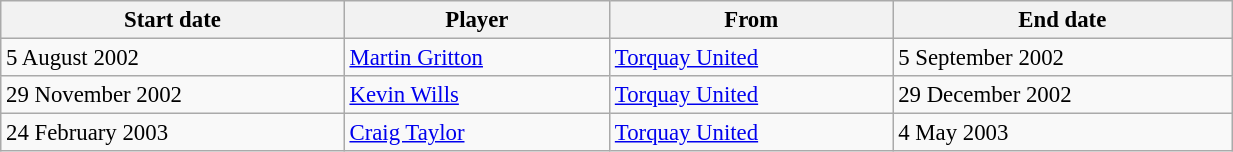<table class="wikitable" style="text-align:center; font-size:95%;width:65%; text-align:left">
<tr>
<th><strong>Start date</strong></th>
<th><strong>Player</strong></th>
<th><strong>From</strong></th>
<th><strong>End date</strong></th>
</tr>
<tr>
<td>5 August 2002</td>
<td> <a href='#'>Martin Gritton</a></td>
<td><a href='#'>Torquay United</a></td>
<td>5 September 2002</td>
</tr>
<tr>
<td>29 November 2002</td>
<td> <a href='#'>Kevin Wills</a></td>
<td><a href='#'>Torquay United</a></td>
<td>29 December 2002</td>
</tr>
<tr>
<td>24 February 2003</td>
<td> <a href='#'>Craig Taylor</a></td>
<td><a href='#'>Torquay United</a></td>
<td>4 May 2003</td>
</tr>
</table>
